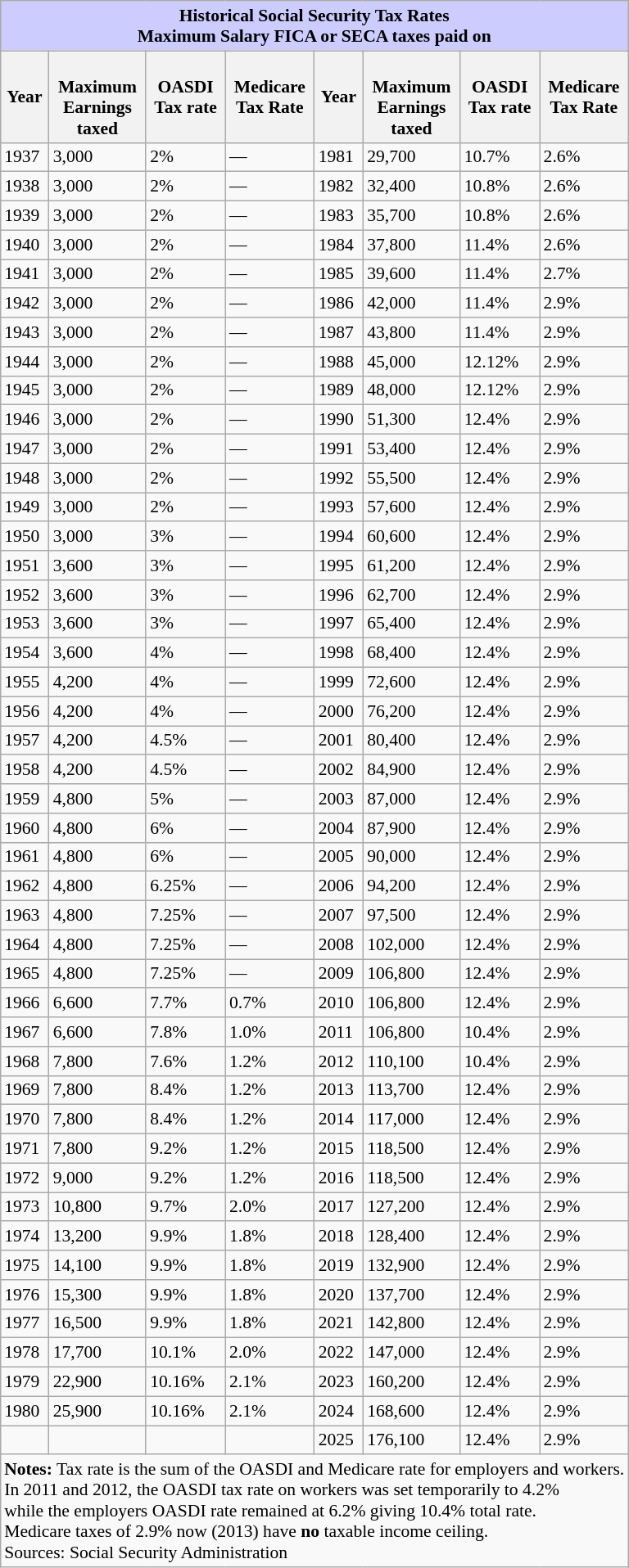<table class="wikitable collapsible" cellpadding="1" cellspacing="1" style="margin:auto; margin:0 0 1em 1em; font-size:90%; float:right;">
<tr>
<th colspan="8" style="background:#ccf; text-align:center;">Historical Social Security Tax Rates<br>Maximum Salary FICA or SECA taxes paid on</th>
</tr>
<tr>
<th align="right">Year</th>
<th><br>Maximum<br>Earnings<br>taxed</th>
<th>OASDI<br>Tax rate</th>
<th>Medicare<br>Tax Rate</th>
<th>Year</th>
<th><br>Maximum<br>Earnings<br>taxed</th>
<th>OASDI<br>Tax rate</th>
<th>Medicare<br>Tax Rate</th>
</tr>
<tr>
<td align right>1937</td>
<td>3,000</td>
<td>2%</td>
<td>—</td>
<td>1981</td>
<td>29,700</td>
<td>10.7%</td>
<td>2.6%</td>
</tr>
<tr>
<td align right>1938</td>
<td>3,000</td>
<td>2%</td>
<td>—</td>
<td>1982</td>
<td>32,400</td>
<td>10.8%</td>
<td>2.6%</td>
</tr>
<tr>
<td align right>1939</td>
<td>3,000</td>
<td>2%</td>
<td>—</td>
<td>1983</td>
<td>35,700</td>
<td>10.8%</td>
<td>2.6%</td>
</tr>
<tr>
<td align right>1940</td>
<td>3,000</td>
<td>2%</td>
<td>—</td>
<td>1984</td>
<td>37,800</td>
<td>11.4%</td>
<td>2.6%</td>
</tr>
<tr>
<td align right>1941</td>
<td>3,000</td>
<td>2%</td>
<td>—</td>
<td>1985</td>
<td>39,600</td>
<td>11.4%</td>
<td>2.7%</td>
</tr>
<tr>
<td align right>1942</td>
<td>3,000</td>
<td>2%</td>
<td>—</td>
<td>1986</td>
<td>42,000</td>
<td>11.4%</td>
<td>2.9%</td>
</tr>
<tr>
<td align right>1943</td>
<td>3,000</td>
<td>2%</td>
<td>—</td>
<td>1987</td>
<td>43,800</td>
<td>11.4%</td>
<td>2.9%</td>
</tr>
<tr>
<td align right>1944</td>
<td>3,000</td>
<td>2%</td>
<td>—</td>
<td>1988</td>
<td>45,000</td>
<td>12.12%</td>
<td>2.9%</td>
</tr>
<tr>
<td align right>1945</td>
<td>3,000</td>
<td>2%</td>
<td>—</td>
<td>1989</td>
<td>48,000</td>
<td>12.12%</td>
<td>2.9%</td>
</tr>
<tr>
<td align right>1946</td>
<td>3,000</td>
<td>2%</td>
<td>—</td>
<td>1990</td>
<td>51,300</td>
<td>12.4%</td>
<td>2.9%</td>
</tr>
<tr>
<td align right>1947</td>
<td>3,000</td>
<td>2%</td>
<td>—</td>
<td>1991</td>
<td>53,400</td>
<td>12.4%</td>
<td>2.9%</td>
</tr>
<tr>
<td align right>1948</td>
<td>3,000</td>
<td>2%</td>
<td>—</td>
<td>1992</td>
<td>55,500</td>
<td>12.4%</td>
<td>2.9%</td>
</tr>
<tr>
<td align right>1949</td>
<td>3,000</td>
<td>2%</td>
<td>—</td>
<td>1993</td>
<td>57,600</td>
<td>12.4%</td>
<td>2.9%</td>
</tr>
<tr>
<td align right>1950</td>
<td>3,000</td>
<td>3%</td>
<td>—</td>
<td>1994</td>
<td>60,600</td>
<td>12.4%</td>
<td>2.9%</td>
</tr>
<tr>
<td align right>1951</td>
<td>3,600</td>
<td>3%</td>
<td>—</td>
<td>1995</td>
<td>61,200</td>
<td>12.4%</td>
<td>2.9%</td>
</tr>
<tr>
<td align right>1952</td>
<td>3,600</td>
<td>3%</td>
<td>—</td>
<td>1996</td>
<td>62,700</td>
<td>12.4%</td>
<td>2.9%</td>
</tr>
<tr>
<td align right>1953</td>
<td>3,600</td>
<td>3%</td>
<td>—</td>
<td>1997</td>
<td>65,400</td>
<td>12.4%</td>
<td>2.9%</td>
</tr>
<tr>
<td align right>1954</td>
<td>3,600</td>
<td>4%</td>
<td>—</td>
<td>1998</td>
<td>68,400</td>
<td>12.4%</td>
<td>2.9%</td>
</tr>
<tr>
<td align right>1955</td>
<td>4,200</td>
<td>4%</td>
<td>—</td>
<td>1999</td>
<td>72,600</td>
<td>12.4%</td>
<td>2.9%</td>
</tr>
<tr>
<td align right>1956</td>
<td>4,200</td>
<td>4%</td>
<td>—</td>
<td>2000</td>
<td>76,200</td>
<td>12.4%</td>
<td>2.9%</td>
</tr>
<tr>
<td align right>1957</td>
<td>4,200</td>
<td>4.5%</td>
<td>—</td>
<td>2001</td>
<td>80,400</td>
<td>12.4%</td>
<td>2.9%</td>
</tr>
<tr>
<td align right>1958</td>
<td>4,200</td>
<td>4.5%</td>
<td>—</td>
<td>2002</td>
<td>84,900</td>
<td>12.4%</td>
<td>2.9%</td>
</tr>
<tr>
<td align right>1959</td>
<td>4,800</td>
<td>5%</td>
<td>—</td>
<td>2003</td>
<td>87,000</td>
<td>12.4%</td>
<td>2.9%</td>
</tr>
<tr>
<td align right>1960</td>
<td>4,800</td>
<td>6%</td>
<td>—</td>
<td>2004</td>
<td>87,900</td>
<td>12.4%</td>
<td>2.9%</td>
</tr>
<tr>
<td align right>1961</td>
<td>4,800</td>
<td>6%</td>
<td>—</td>
<td>2005</td>
<td>90,000</td>
<td>12.4%</td>
<td>2.9%</td>
</tr>
<tr>
<td align right>1962</td>
<td>4,800</td>
<td>6.25%</td>
<td>—</td>
<td>2006</td>
<td>94,200</td>
<td>12.4%</td>
<td>2.9%</td>
</tr>
<tr>
<td align right>1963</td>
<td>4,800</td>
<td>7.25%</td>
<td>—</td>
<td>2007</td>
<td>97,500</td>
<td>12.4%</td>
<td>2.9%</td>
</tr>
<tr>
<td align right>1964</td>
<td>4,800</td>
<td>7.25%</td>
<td>—</td>
<td>2008</td>
<td>102,000</td>
<td>12.4%</td>
<td>2.9%</td>
</tr>
<tr>
<td align right>1965</td>
<td>4,800</td>
<td>7.25%</td>
<td>—</td>
<td>2009</td>
<td>106,800</td>
<td>12.4%</td>
<td>2.9%</td>
</tr>
<tr>
<td align right>1966</td>
<td>6,600</td>
<td>7.7%</td>
<td>0.7%</td>
<td>2010</td>
<td>106,800</td>
<td>12.4%</td>
<td>2.9%</td>
</tr>
<tr>
<td align right>1967</td>
<td>6,600</td>
<td>7.8%</td>
<td>1.0%</td>
<td>2011</td>
<td>106,800</td>
<td>10.4%</td>
<td>2.9%</td>
</tr>
<tr>
<td align right>1968</td>
<td>7,800</td>
<td>7.6%</td>
<td>1.2%</td>
<td>2012</td>
<td>110,100</td>
<td>10.4%</td>
<td>2.9%</td>
</tr>
<tr>
<td align right>1969</td>
<td>7,800</td>
<td>8.4%</td>
<td>1.2%</td>
<td>2013</td>
<td>113,700</td>
<td>12.4%</td>
<td>2.9%</td>
</tr>
<tr>
<td align right>1970</td>
<td>7,800</td>
<td>8.4%</td>
<td>1.2%</td>
<td>2014</td>
<td>117,000</td>
<td>12.4%</td>
<td>2.9%</td>
</tr>
<tr>
<td align right>1971</td>
<td>7,800</td>
<td>9.2%</td>
<td>1.2%</td>
<td>2015</td>
<td>118,500</td>
<td>12.4%</td>
<td>2.9%</td>
</tr>
<tr>
<td align right>1972</td>
<td>9,000</td>
<td>9.2%</td>
<td>1.2%</td>
<td>2016</td>
<td>118,500</td>
<td>12.4%</td>
<td>2.9%</td>
</tr>
<tr>
<td align right>1973</td>
<td>10,800</td>
<td>9.7%</td>
<td>2.0%</td>
<td>2017</td>
<td>127,200</td>
<td>12.4%</td>
<td>2.9%</td>
</tr>
<tr>
<td align right>1974</td>
<td>13,200</td>
<td>9.9%</td>
<td>1.8%</td>
<td>2018</td>
<td>128,400</td>
<td>12.4%</td>
<td>2.9%</td>
</tr>
<tr>
<td align right>1975</td>
<td>14,100</td>
<td>9.9%</td>
<td>1.8%</td>
<td>2019</td>
<td>132,900</td>
<td>12.4%</td>
<td>2.9%</td>
</tr>
<tr>
<td align right>1976</td>
<td>15,300</td>
<td>9.9%</td>
<td>1.8%</td>
<td>2020</td>
<td>137,700</td>
<td>12.4%</td>
<td>2.9%</td>
</tr>
<tr>
<td align right>1977</td>
<td>16,500</td>
<td>9.9%</td>
<td>1.8%</td>
<td>2021</td>
<td>142,800</td>
<td>12.4%</td>
<td>2.9%</td>
</tr>
<tr>
<td align right>1978</td>
<td>17,700</td>
<td>10.1%</td>
<td>2.0%</td>
<td>2022</td>
<td>147,000</td>
<td>12.4%</td>
<td>2.9%</td>
</tr>
<tr>
<td align right>1979</td>
<td>22,900</td>
<td>10.16%</td>
<td>2.1%</td>
<td>2023</td>
<td>160,200</td>
<td>12.4%</td>
<td>2.9%</td>
</tr>
<tr>
<td align right>1980</td>
<td>25,900</td>
<td>10.16%</td>
<td>2.1%</td>
<td>2024</td>
<td>168,600</td>
<td>12.4%</td>
<td>2.9%</td>
</tr>
<tr>
<td></td>
<td></td>
<td></td>
<td></td>
<td>2025</td>
<td>176,100</td>
<td>12.4%</td>
<td>2.9%</td>
</tr>
<tr>
<td colspan="8" style="text-align:left;" font-size: 90%><strong>Notes:</strong> Tax rate is the sum of the OASDI and Medicare rate for employers and workers.<br>In 2011 and 2012, the OASDI tax rate on workers was set temporarily to 4.2%<br>while the employers OASDI rate remained at 6.2% giving 10.4% total rate.<br>Medicare taxes of 2.9% now (2013) have <strong>no</strong> taxable income ceiling.<br>Sources: Social Security Administration</td>
</tr>
</table>
